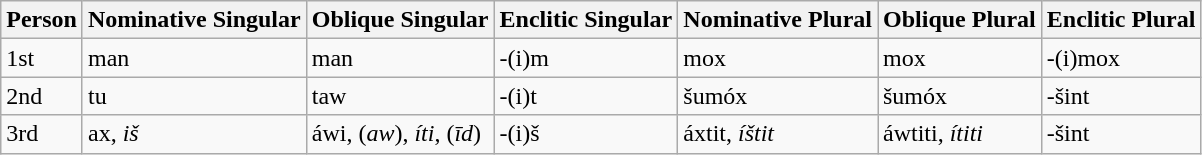<table class="wikitable">
<tr>
<th>Person</th>
<th>Nominative Singular</th>
<th>Oblique Singular</th>
<th>Enclitic Singular</th>
<th>Nominative Plural</th>
<th>Oblique Plural</th>
<th>Enclitic Plural</th>
</tr>
<tr>
<td>1st</td>
<td>man</td>
<td>man</td>
<td>-(i)m</td>
<td>mox</td>
<td>mox</td>
<td>-(i)mox</td>
</tr>
<tr>
<td>2nd</td>
<td>tu</td>
<td>taw</td>
<td>-(i)t</td>
<td>šumóx</td>
<td>šumóx</td>
<td>-šint</td>
</tr>
<tr>
<td>3rd</td>
<td>ax, <em>iš</em></td>
<td>áwi, (<em>aw</em>), <em>íti</em>, (<em>īd</em>)</td>
<td>-(i)š</td>
<td>áxtit, <em>íštit</em></td>
<td>áwtiti, <em>ítiti</em></td>
<td>-šint</td>
</tr>
</table>
